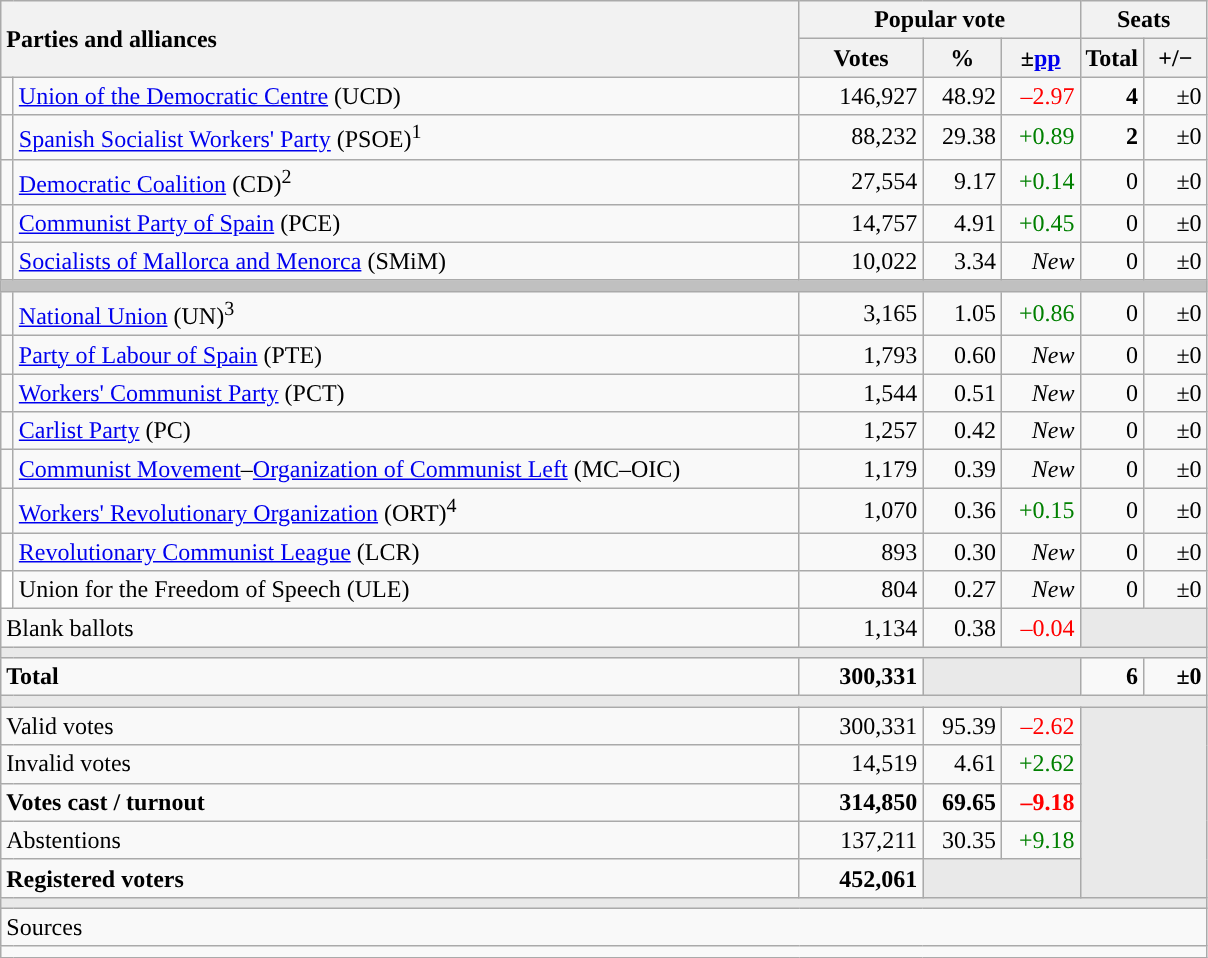<table class="wikitable" style="text-align:right;">
<tr>
<th style="text-align:left;" rowspan="2" colspan="2" width="525">Parties and alliances</th>
<th colspan="3">Popular vote</th>
<th colspan="2">Seats</th>
</tr>
<tr>
<th width="75">Votes</th>
<th width="45">%</th>
<th width="45">±<a href='#'>pp</a></th>
<th width="35">Total</th>
<th width="35">+/−</th>
</tr>
<tr>
<td width="1" style="color:inherit;background:"></td>
<td align="left"><a href='#'>Union of the Democratic Centre</a> (UCD)</td>
<td>146,927</td>
<td>48.92</td>
<td style="color:red;">–2.97</td>
<td><strong>4</strong></td>
<td>±0</td>
</tr>
<tr>
<td style="color:inherit;background:"></td>
<td align="left"><a href='#'>Spanish Socialist Workers' Party</a> (PSOE)<sup>1</sup></td>
<td>88,232</td>
<td>29.38</td>
<td style="color:green;">+0.89</td>
<td><strong>2</strong></td>
<td>±0</td>
</tr>
<tr>
<td style="color:inherit;background:"></td>
<td align="left"><a href='#'>Democratic Coalition</a> (CD)<sup>2</sup></td>
<td>27,554</td>
<td>9.17</td>
<td style="color:green;">+0.14</td>
<td>0</td>
<td>±0</td>
</tr>
<tr>
<td style="color:inherit;background:"></td>
<td align="left"><a href='#'>Communist Party of Spain</a> (PCE)</td>
<td>14,757</td>
<td>4.91</td>
<td style="color:green;">+0.45</td>
<td>0</td>
<td>±0</td>
</tr>
<tr>
<td style="color:inherit;background:"></td>
<td align="left"><a href='#'>Socialists of Mallorca and Menorca</a> (SMiM)</td>
<td>10,022</td>
<td>3.34</td>
<td><em>New</em></td>
<td>0</td>
<td>±0</td>
</tr>
<tr>
<td colspan="7" bgcolor="#C0C0C0"></td>
</tr>
<tr>
<td style="color:inherit;background:"></td>
<td align="left"><a href='#'>National Union</a> (UN)<sup>3</sup></td>
<td>3,165</td>
<td>1.05</td>
<td style="color:green;">+0.86</td>
<td>0</td>
<td>±0</td>
</tr>
<tr>
<td style="color:inherit;background:"></td>
<td align="left"><a href='#'>Party of Labour of Spain</a> (PTE)</td>
<td>1,793</td>
<td>0.60</td>
<td><em>New</em></td>
<td>0</td>
<td>±0</td>
</tr>
<tr>
<td style="color:inherit;background:"></td>
<td align="left"><a href='#'>Workers' Communist Party</a> (PCT)</td>
<td>1,544</td>
<td>0.51</td>
<td><em>New</em></td>
<td>0</td>
<td>±0</td>
</tr>
<tr>
<td style="color:inherit;background:"></td>
<td align="left"><a href='#'>Carlist Party</a> (PC)</td>
<td>1,257</td>
<td>0.42</td>
<td><em>New</em></td>
<td>0</td>
<td>±0</td>
</tr>
<tr>
<td style="color:inherit;background:"></td>
<td align="left"><a href='#'>Communist Movement</a>–<a href='#'>Organization of Communist Left</a> (MC–OIC)</td>
<td>1,179</td>
<td>0.39</td>
<td><em>New</em></td>
<td>0</td>
<td>±0</td>
</tr>
<tr>
<td style="color:inherit;background:"></td>
<td align="left"><a href='#'>Workers' Revolutionary Organization</a> (ORT)<sup>4</sup></td>
<td>1,070</td>
<td>0.36</td>
<td style="color:green;">+0.15</td>
<td>0</td>
<td>±0</td>
</tr>
<tr>
<td style="color:inherit;background:"></td>
<td align="left"><a href='#'>Revolutionary Communist League</a> (LCR)</td>
<td>893</td>
<td>0.30</td>
<td><em>New</em></td>
<td>0</td>
<td>±0</td>
</tr>
<tr>
<td bgcolor="white"></td>
<td align="left">Union for the Freedom of Speech (ULE)</td>
<td>804</td>
<td>0.27</td>
<td><em>New</em></td>
<td>0</td>
<td>±0</td>
</tr>
<tr>
<td align="left" colspan="2">Blank ballots</td>
<td>1,134</td>
<td>0.38</td>
<td style="color:red;">–0.04</td>
<td bgcolor="#E9E9E9" colspan="2"></td>
</tr>
<tr>
<td colspan="7" bgcolor="#E9E9E9"></td>
</tr>
<tr style="font-weight:bold;">
<td align="left" colspan="2">Total</td>
<td>300,331</td>
<td bgcolor="#E9E9E9" colspan="2"></td>
<td>6</td>
<td>±0</td>
</tr>
<tr>
<td colspan="7" bgcolor="#E9E9E9"></td>
</tr>
<tr>
<td align="left" colspan="2">Valid votes</td>
<td>300,331</td>
<td>95.39</td>
<td style="color:red;">–2.62</td>
<td bgcolor="#E9E9E9" colspan="2" rowspan="5"></td>
</tr>
<tr>
<td align="left" colspan="2">Invalid votes</td>
<td>14,519</td>
<td>4.61</td>
<td style="color:green;">+2.62</td>
</tr>
<tr style="font-weight:bold;">
<td align="left" colspan="2">Votes cast / turnout</td>
<td>314,850</td>
<td>69.65</td>
<td style="color:red;">–9.18</td>
</tr>
<tr>
<td align="left" colspan="2">Abstentions</td>
<td>137,211</td>
<td>30.35</td>
<td style="color:green;">+9.18</td>
</tr>
<tr style="font-weight:bold;">
<td align="left" colspan="2">Registered voters</td>
<td>452,061</td>
<td bgcolor="#E9E9E9" colspan="2"></td>
</tr>
<tr>
<td colspan="7" bgcolor="#E9E9E9"></td>
</tr>
<tr>
<td align="left" colspan="7">Sources</td>
</tr>
<tr>
<td colspan="7" style="text-align:left; max-width:790px;"></td>
</tr>
</table>
